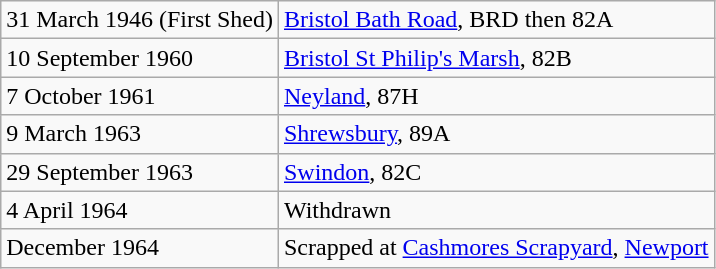<table class="wikitable">
<tr>
<td>31 March 1946 (First Shed)</td>
<td><a href='#'>Bristol Bath Road</a>, BRD then 82A</td>
</tr>
<tr>
<td>10 September 1960</td>
<td><a href='#'>Bristol St Philip's Marsh</a>, 82B</td>
</tr>
<tr>
<td>7 October 1961</td>
<td><a href='#'>Neyland</a>, 87H</td>
</tr>
<tr>
<td>9 March 1963</td>
<td><a href='#'>Shrewsbury</a>, 89A</td>
</tr>
<tr>
<td>29 September 1963</td>
<td><a href='#'>Swindon</a>, 82C</td>
</tr>
<tr>
<td>4 April 1964</td>
<td>Withdrawn</td>
</tr>
<tr>
<td>December 1964</td>
<td>Scrapped at <a href='#'>Cashmores Scrapyard</a>, <a href='#'>Newport</a></td>
</tr>
</table>
